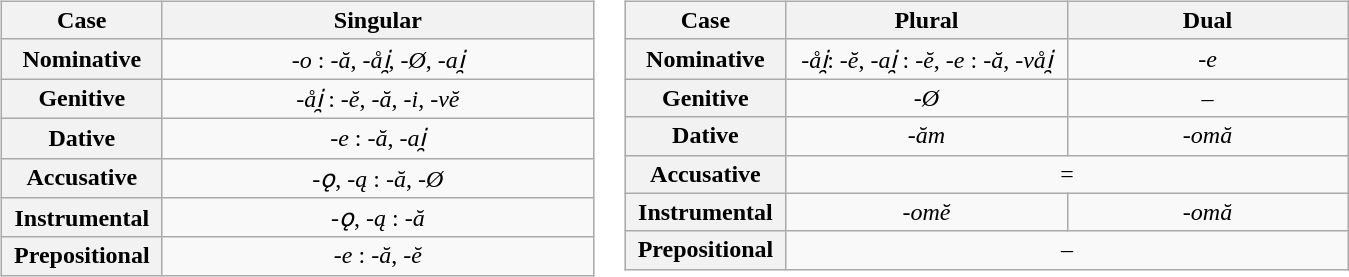<table>
<tr>
<td><br><table class="wikitable" style="border-collapse: collapse;text-align: center;">
<tr>
<th style="width:100px">Case</th>
<th style="width:280px" colspan="3">Singular</th>
</tr>
<tr>
<th>Nominative</th>
<td><em>-o</em> : <em>-ă</em>, <em>-åi̯</em>, <em>-Ø</em>, <em>-ai̯</em></td>
</tr>
<tr>
<th>Genitive</th>
<td><em>-åi̯</em> : <em>-ĕ</em>, <em>-ă</em>, <em>-i</em>, <em>-vĕ</em></td>
</tr>
<tr>
<th>Dative</th>
<td><em>-e</em> : <em>-ă</em>, <em>-ai̯</em></td>
</tr>
<tr>
<th>Accusative</th>
<td><em>-ǫ</em>, <em>-ą</em> : <em>-ă</em>, <em>-Ø</em></td>
</tr>
<tr>
<th>Instrumental</th>
<td><em>-ǫ</em>, <em>-ą</em> : <em>-ă</em></td>
</tr>
<tr>
<th>Prepositional</th>
<td><em>-e</em> : <em>-ă</em>, <em>-ĕ</em></td>
</tr>
</table>
</td>
<td valign="top"><br><table class="wikitable" style="border-collapse: collapse;text-align: center;">
<tr>
<th style="width:100px">Case</th>
<th style="width:180px">Plural</th>
<th style="width:180px">Dual</th>
</tr>
<tr>
<th>Nominative</th>
<td><em>-åi̯</em>: <em>-ĕ</em>, <em>-ai̯</em> : <em>-ĕ</em>, <em>-e</em> : <em>-ă</em>, <em>-våi̯</em></td>
<td><em>-e</em></td>
</tr>
<tr>
<th>Genitive</th>
<td><em>-Ø</em></td>
<td><em>–</em></td>
</tr>
<tr>
<th>Dative</th>
<td><em>-ăm</em></td>
<td><em>-omă</em></td>
</tr>
<tr>
<th>Accusative</th>
<td colspan="3">= </td>
</tr>
<tr>
<th>Instrumental</th>
<td><em>-omĕ</em></td>
<td><em>-omă</em></td>
</tr>
<tr>
<th>Prepositional</th>
<td colspan="3"><em>–</em></td>
</tr>
</table>
</td>
</tr>
</table>
